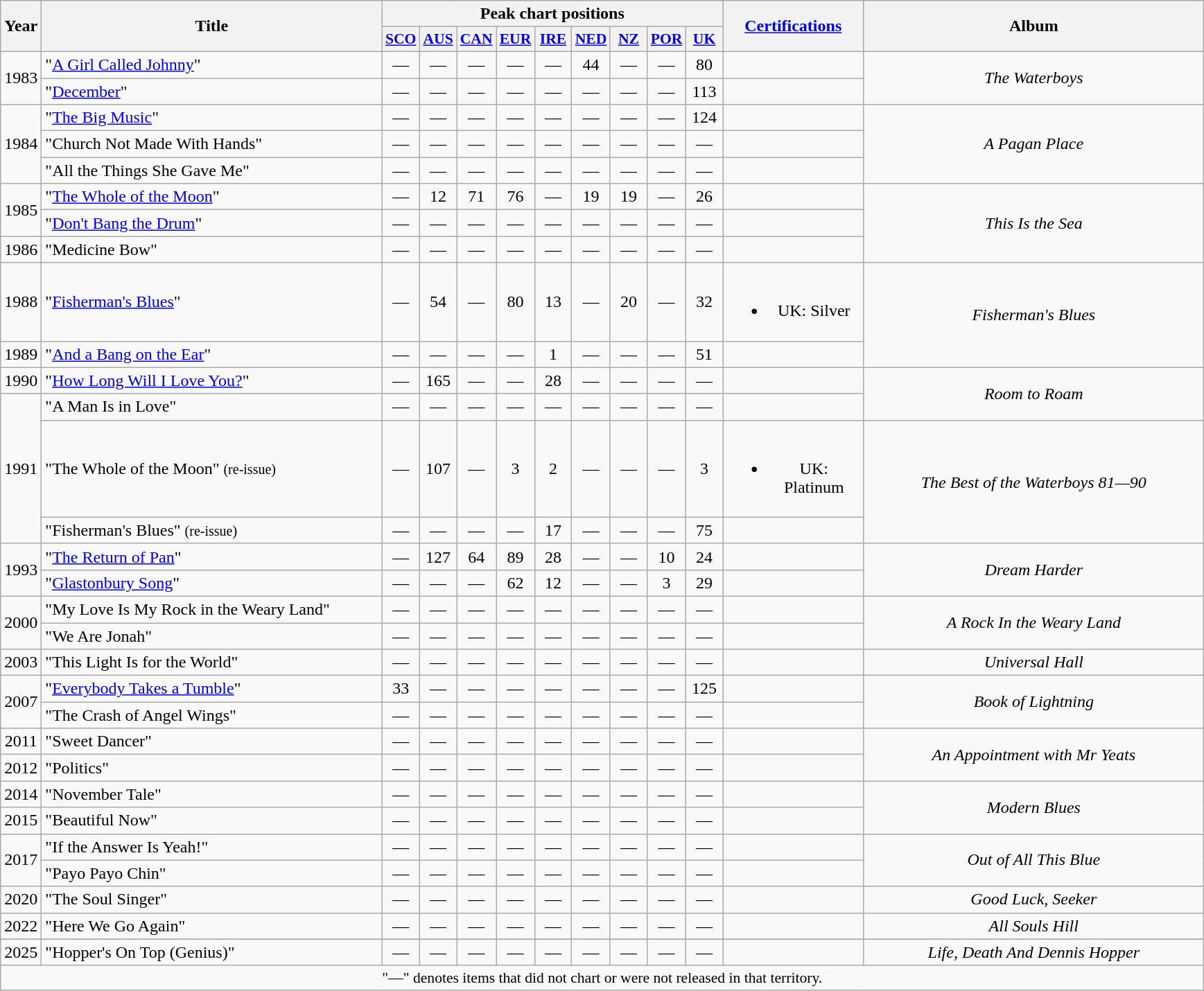<table class="wikitable" style="text-align:center;">
<tr>
<th rowspan="2" style="width:2em;">Year</th>
<th rowspan="2" style="width:20em;">Title</th>
<th colspan="9">Peak chart positions</th>
<th rowspan="2" style="width:8em;"><a href='#'>Certifications</a></th>
<th rowspan="2" style="width:20em;">Album</th>
</tr>
<tr>
<th style="width:2em;font-size:90%;"><a href='#'>SCO</a><br></th>
<th style="width:2em;font-size:90%;"><a href='#'>AUS</a><br></th>
<th style="width:2em;font-size:90%;"><a href='#'>CAN</a><br></th>
<th style="width:2em;font-size:90%;"><a href='#'>EUR</a><br></th>
<th style="width:2em;font-size:90%;"><a href='#'>IRE</a><br></th>
<th style="width:2em;font-size:90%;"><a href='#'>NED</a><br></th>
<th style="width:2em;font-size:90%;"><a href='#'>NZ</a><br></th>
<th style="width:2em;font-size:90%;"><a href='#'>POR</a><br></th>
<th style="width:2em;font-size:90%;"><a href='#'>UK</a><br></th>
</tr>
<tr>
<td rowspan="2">1983</td>
<td style="text-align:left;">"<a href='#'>A Girl Called Johnny</a>"</td>
<td>—</td>
<td>—</td>
<td>—</td>
<td>—</td>
<td>—</td>
<td>44</td>
<td>—</td>
<td>—</td>
<td>80</td>
<td></td>
<td rowspan="2"><em>The Waterboys</em></td>
</tr>
<tr>
<td style="text-align:left;">"<a href='#'>December</a>"</td>
<td>—</td>
<td>—</td>
<td>—</td>
<td>—</td>
<td>—</td>
<td>—</td>
<td>—</td>
<td>—</td>
<td>113</td>
<td></td>
</tr>
<tr>
<td rowspan="3">1984</td>
<td style="text-align:left;">"<a href='#'>The Big Music</a>"</td>
<td>—</td>
<td>—</td>
<td>—</td>
<td>—</td>
<td>—</td>
<td>—</td>
<td>—</td>
<td>—</td>
<td>124</td>
<td></td>
<td rowspan="3"><em>A Pagan Place</em></td>
</tr>
<tr>
<td style="text-align:left;">"Church Not Made With Hands"</td>
<td>—</td>
<td>—</td>
<td>—</td>
<td>—</td>
<td>—</td>
<td>—</td>
<td>—</td>
<td>—</td>
<td>—</td>
<td></td>
</tr>
<tr>
<td style="text-align:left;">"All the Things She Gave Me"</td>
<td>—</td>
<td>—</td>
<td>—</td>
<td>—</td>
<td>—</td>
<td>—</td>
<td>—</td>
<td>—</td>
<td>—</td>
<td></td>
</tr>
<tr>
<td rowspan="2">1985</td>
<td style="text-align:left;">"<a href='#'>The Whole of the Moon</a>"</td>
<td>—</td>
<td>12</td>
<td>71</td>
<td>76</td>
<td>—</td>
<td>19</td>
<td>19</td>
<td>—</td>
<td>26</td>
<td></td>
<td rowspan="3"><em>This Is the Sea</em></td>
</tr>
<tr>
<td style="text-align:left;">"<a href='#'>Don't Bang the Drum</a>"</td>
<td>—</td>
<td>—</td>
<td>—</td>
<td>—</td>
<td>—</td>
<td>—</td>
<td>—</td>
<td>—</td>
<td>—</td>
<td></td>
</tr>
<tr>
<td>1986</td>
<td style="text-align:left;">"Medicine Bow"</td>
<td>—</td>
<td>—</td>
<td>—</td>
<td>—</td>
<td>—</td>
<td>—</td>
<td>—</td>
<td>—</td>
<td>—</td>
<td></td>
</tr>
<tr>
<td>1988</td>
<td style="text-align:left;">"<a href='#'>Fisherman's Blues</a>"</td>
<td>—</td>
<td>54</td>
<td>—</td>
<td>80</td>
<td>13</td>
<td>—</td>
<td>20</td>
<td>—</td>
<td>32</td>
<td><br><ul><li>UK: Silver</li></ul></td>
<td rowspan="2"><em>Fisherman's Blues</em></td>
</tr>
<tr>
<td>1989</td>
<td style="text-align:left;">"<a href='#'>And a Bang on the Ear</a>"</td>
<td>—</td>
<td>—</td>
<td>—</td>
<td>—</td>
<td>1</td>
<td>—</td>
<td>—</td>
<td>—</td>
<td>51</td>
<td></td>
</tr>
<tr>
<td>1990</td>
<td style="text-align:left;">"<a href='#'>How Long Will I Love You?</a>"</td>
<td>—</td>
<td>165</td>
<td>—</td>
<td>—</td>
<td>28</td>
<td>—</td>
<td>—</td>
<td>—</td>
<td>—</td>
<td></td>
<td rowspan="2"><em>Room to Roam</em></td>
</tr>
<tr>
<td rowspan="3">1991</td>
<td style="text-align:left;">"A Man Is in Love"</td>
<td>—</td>
<td>—</td>
<td>—</td>
<td>—</td>
<td>—</td>
<td>—</td>
<td>—</td>
<td>—</td>
<td>—</td>
<td></td>
</tr>
<tr>
<td style="text-align:left;">"The Whole of the Moon" <small>(re-issue)</small></td>
<td>—</td>
<td>107</td>
<td>—</td>
<td>3</td>
<td>2</td>
<td>—</td>
<td>—</td>
<td>—</td>
<td>3</td>
<td><br><ul><li>UK: Platinum</li></ul></td>
<td rowspan="2"><em>The Best of the Waterboys 81—90</em></td>
</tr>
<tr>
<td style="text-align:left;">"Fisherman's Blues" <small>(re-issue)</small></td>
<td>—</td>
<td>—</td>
<td>—</td>
<td>—</td>
<td>17</td>
<td>—</td>
<td>—</td>
<td>—</td>
<td>75</td>
<td></td>
</tr>
<tr>
<td rowspan="2">1993</td>
<td style="text-align:left;">"<a href='#'>The Return of Pan</a>"</td>
<td>—</td>
<td>127</td>
<td>64</td>
<td>89</td>
<td>28</td>
<td>—</td>
<td>—</td>
<td>10</td>
<td>24</td>
<td></td>
<td rowspan="2"><em>Dream Harder</em></td>
</tr>
<tr>
<td style="text-align:left;">"<a href='#'>Glastonbury Song</a>"</td>
<td>—</td>
<td>—</td>
<td>—</td>
<td>62</td>
<td>12</td>
<td>—</td>
<td>—</td>
<td>3</td>
<td>29</td>
<td></td>
</tr>
<tr>
<td rowspan="2">2000</td>
<td style="text-align:left;">"My Love Is My Rock in the Weary Land"</td>
<td>—</td>
<td>—</td>
<td>—</td>
<td>—</td>
<td>—</td>
<td>—</td>
<td>—</td>
<td>—</td>
<td>—</td>
<td></td>
<td rowspan="2"><em>A Rock In the Weary Land</em></td>
</tr>
<tr>
<td style="text-align:left;">"We Are Jonah"</td>
<td>—</td>
<td>—</td>
<td>—</td>
<td>—</td>
<td>—</td>
<td>—</td>
<td>—</td>
<td>—</td>
<td>—</td>
<td></td>
</tr>
<tr>
<td>2003</td>
<td style="text-align:left;">"This Light Is for the World"</td>
<td>—</td>
<td>—</td>
<td>—</td>
<td>—</td>
<td>—</td>
<td>—</td>
<td>—</td>
<td>—</td>
<td>—</td>
<td></td>
<td><em>Universal Hall</em></td>
</tr>
<tr>
<td rowspan="2">2007</td>
<td style="text-align:left;">"<a href='#'>Everybody Takes a Tumble</a>"</td>
<td>33</td>
<td>—</td>
<td>—</td>
<td>—</td>
<td>—</td>
<td>—</td>
<td>—</td>
<td>—</td>
<td>125</td>
<td></td>
<td rowspan="2"><em>Book of Lightning</em></td>
</tr>
<tr>
<td style="text-align:left;">"The Crash of Angel Wings"</td>
<td>—</td>
<td>—</td>
<td>—</td>
<td>—</td>
<td>—</td>
<td>—</td>
<td>—</td>
<td>—</td>
<td>—</td>
<td></td>
</tr>
<tr>
<td>2011</td>
<td style="text-align:left;">"Sweet Dancer"</td>
<td>—</td>
<td>—</td>
<td>—</td>
<td>—</td>
<td>—</td>
<td>—</td>
<td>—</td>
<td>—</td>
<td>—</td>
<td></td>
<td rowspan="2"><em>An Appointment with Mr Yeats</em></td>
</tr>
<tr>
<td>2012</td>
<td style="text-align:left;">"Politics"</td>
<td>—</td>
<td>—</td>
<td>—</td>
<td>—</td>
<td>—</td>
<td>—</td>
<td>—</td>
<td>—</td>
<td>—</td>
<td></td>
</tr>
<tr>
<td>2014</td>
<td style="text-align:left;">"November Tale"</td>
<td>—</td>
<td>—</td>
<td>—</td>
<td>—</td>
<td>—</td>
<td>—</td>
<td>—</td>
<td>—</td>
<td>—</td>
<td></td>
<td rowspan="2"><em>Modern Blues</em></td>
</tr>
<tr>
<td>2015</td>
<td style="text-align:left;">"Beautiful Now"</td>
<td>—</td>
<td>—</td>
<td>—</td>
<td>—</td>
<td>—</td>
<td>—</td>
<td>—</td>
<td>—</td>
<td>—</td>
<td></td>
</tr>
<tr>
<td rowspan="2">2017</td>
<td style="text-align:left;">"If the Answer Is Yeah!"</td>
<td>—</td>
<td>—</td>
<td>—</td>
<td>—</td>
<td>—</td>
<td>—</td>
<td>—</td>
<td>—</td>
<td>—</td>
<td></td>
<td rowspan="2"><em>Out of All This Blue</em></td>
</tr>
<tr>
<td style="text-align:left;">"Payo Payo Chin"</td>
<td>—</td>
<td>—</td>
<td>—</td>
<td>—</td>
<td>—</td>
<td>—</td>
<td>—</td>
<td>—</td>
<td>—</td>
<td></td>
</tr>
<tr>
<td>2020</td>
<td style="text-align:left;">"The Soul Singer"</td>
<td>—</td>
<td>—</td>
<td>—</td>
<td>—</td>
<td>—</td>
<td>—</td>
<td>—</td>
<td>—</td>
<td>—</td>
<td></td>
<td><em>Good Luck, Seeker</em></td>
</tr>
<tr>
<td>2022</td>
<td style="text-align:left;">"Here We Go Again"</td>
<td>—</td>
<td>—</td>
<td>—</td>
<td>—</td>
<td>—</td>
<td>—</td>
<td>—</td>
<td>—</td>
<td>—</td>
<td></td>
<td><em>All Souls Hill</em></td>
</tr>
<tr>
</tr>
<tr>
<td>2025</td>
<td style="text-align:left;">"Hopper's On Top (Genius)"</td>
<td>—</td>
<td>—</td>
<td>—</td>
<td>—</td>
<td>—</td>
<td>—</td>
<td>—</td>
<td>—</td>
<td>—</td>
<td></td>
<td><em>Life, Death And Dennis Hopper</em></td>
</tr>
<tr>
<td colspan="15" style="font-size:90%">"—" denotes items that did not chart or were not released in that territory.</td>
</tr>
</table>
